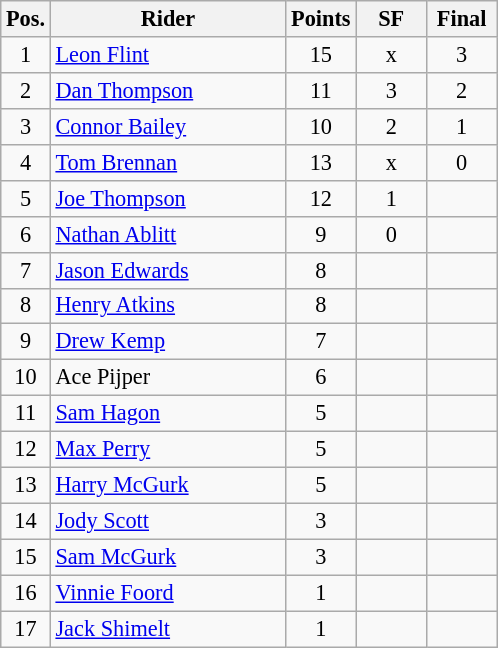<table class=wikitable style="font-size:93%;">
<tr>
<th width=25px>Pos.</th>
<th width=150px>Rider</th>
<th width=40px>Points</th>
<th width=40px>SF</th>
<th width=40px>Final</th>
</tr>
<tr align=center>
<td>1</td>
<td align=left><a href='#'>Leon Flint</a></td>
<td>15</td>
<td>x</td>
<td>3</td>
</tr>
<tr align=center>
<td>2</td>
<td align=left><a href='#'>Dan Thompson</a></td>
<td>11</td>
<td>3</td>
<td>2</td>
</tr>
<tr align=center>
<td>3</td>
<td align=left><a href='#'>Connor Bailey</a></td>
<td>10</td>
<td>2</td>
<td>1</td>
</tr>
<tr align=center>
<td>4</td>
<td align=left><a href='#'>Tom Brennan</a></td>
<td>13</td>
<td>x</td>
<td>0</td>
</tr>
<tr align=center>
<td>5</td>
<td align=left><a href='#'>Joe Thompson</a></td>
<td>12</td>
<td>1</td>
<td></td>
</tr>
<tr align=center>
<td>6</td>
<td align=left><a href='#'>Nathan Ablitt</a></td>
<td>9</td>
<td>0</td>
<td></td>
</tr>
<tr align=center>
<td>7</td>
<td align=left><a href='#'>Jason Edwards</a></td>
<td>8</td>
<td></td>
<td></td>
</tr>
<tr align=center>
<td>8</td>
<td align=left><a href='#'>Henry Atkins</a></td>
<td>8</td>
<td></td>
<td></td>
</tr>
<tr align=center>
<td>9</td>
<td align=left><a href='#'>Drew Kemp</a></td>
<td>7</td>
<td></td>
<td></td>
</tr>
<tr align=center>
<td>10</td>
<td align=left>Ace Pijper</td>
<td>6</td>
<td></td>
<td></td>
</tr>
<tr align=center>
<td>11</td>
<td align=left><a href='#'>Sam Hagon</a></td>
<td>5</td>
<td></td>
<td></td>
</tr>
<tr align=center>
<td>12</td>
<td align=left><a href='#'>Max Perry</a></td>
<td>5</td>
<td></td>
<td></td>
</tr>
<tr align=center>
<td>13</td>
<td align=left><a href='#'>Harry McGurk</a></td>
<td>5</td>
<td></td>
<td></td>
</tr>
<tr align=center>
<td>14</td>
<td align=left><a href='#'>Jody Scott</a></td>
<td>3</td>
<td></td>
<td></td>
</tr>
<tr align=center>
<td>15</td>
<td align=left><a href='#'>Sam McGurk</a></td>
<td>3</td>
<td></td>
<td></td>
</tr>
<tr align=center>
<td>16</td>
<td align=left><a href='#'>Vinnie Foord</a></td>
<td>1</td>
<td></td>
<td></td>
</tr>
<tr align=center>
<td>17</td>
<td align=left><a href='#'>Jack Shimelt</a></td>
<td>1</td>
<td></td>
<td></td>
</tr>
</table>
